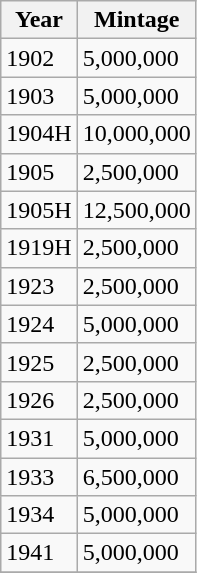<table class="wikitable">
<tr>
<th>Year</th>
<th>Mintage</th>
</tr>
<tr>
<td>1902</td>
<td>5,000,000</td>
</tr>
<tr>
<td>1903</td>
<td>5,000,000</td>
</tr>
<tr>
<td>1904H</td>
<td>10,000,000</td>
</tr>
<tr>
<td>1905</td>
<td>2,500,000</td>
</tr>
<tr>
<td>1905H</td>
<td>12,500,000</td>
</tr>
<tr>
<td>1919H</td>
<td>2,500,000</td>
</tr>
<tr>
<td>1923</td>
<td>2,500,000</td>
</tr>
<tr>
<td>1924</td>
<td>5,000,000</td>
</tr>
<tr>
<td>1925</td>
<td>2,500,000</td>
</tr>
<tr>
<td>1926</td>
<td>2,500,000</td>
</tr>
<tr>
<td>1931</td>
<td>5,000,000</td>
</tr>
<tr>
<td>1933</td>
<td>6,500,000</td>
</tr>
<tr>
<td>1934</td>
<td>5,000,000</td>
</tr>
<tr>
<td>1941</td>
<td>5,000,000</td>
</tr>
<tr>
</tr>
</table>
